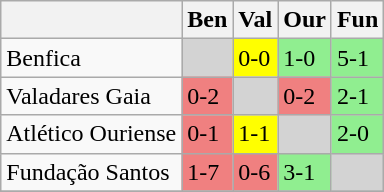<table class="wikitable">
<tr>
<th></th>
<th>Ben</th>
<th>Val</th>
<th>Our</th>
<th>Fun</th>
</tr>
<tr>
<td>Benfica</td>
<td bgcolor=lightgrey></td>
<td bgcolor=yellow>0-0</td>
<td bgcolor=lightgreen>1-0</td>
<td bgcolor=lightgreen>5-1</td>
</tr>
<tr>
<td>Valadares Gaia</td>
<td bgcolor=lightcoral>0-2</td>
<td bgcolor=lightgrey></td>
<td bgcolor=lightcoral>0-2</td>
<td bgcolor=lightgreen>2-1</td>
</tr>
<tr>
<td>Atlético Ouriense</td>
<td bgcolor=lightcoral>0-1</td>
<td bgcolor=yellow>1-1</td>
<td bgcolor=lightgrey></td>
<td bgcolor=lightgreen>2-0</td>
</tr>
<tr>
<td>Fundação Santos</td>
<td bgcolor=lightcoral>1-7</td>
<td bgcolor=lightcoral>0-6</td>
<td bgcolor=lightgreen>3-1</td>
<td bgcolor=lightgrey></td>
</tr>
<tr>
</tr>
</table>
